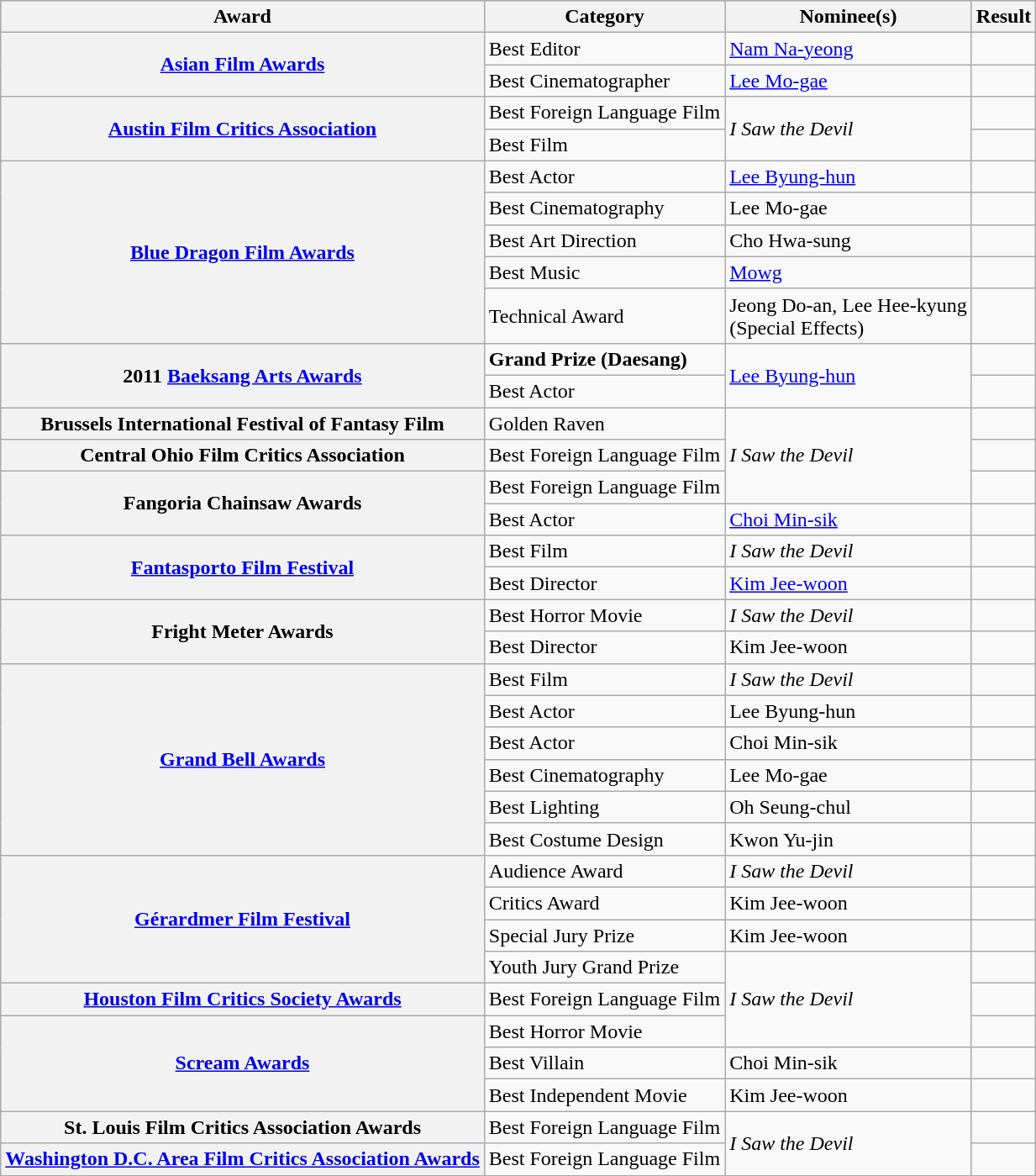<table class="wikitable plainrowheaders sortable">
<tr style="background:#ccc; text-align:center;">
<th scope="col">Award</th>
<th scope="col">Category</th>
<th scope="col">Nominee(s)</th>
<th scope="col">Result</th>
</tr>
<tr>
<th scope="row" rowspan="2"><a href='#'>Asian Film Awards</a></th>
<td>Best Editor</td>
<td><a href='#'>Nam Na-yeong</a></td>
<td></td>
</tr>
<tr>
<td>Best Cinematographer</td>
<td><a href='#'>Lee Mo-gae</a></td>
<td></td>
</tr>
<tr>
<th scope="row" rowspan="2"><a href='#'>Austin Film Critics Association</a></th>
<td>Best Foreign Language Film</td>
<td rowspan="2"><em>I Saw the Devil</em></td>
<td></td>
</tr>
<tr>
<td>Best Film</td>
<td></td>
</tr>
<tr>
<th scope="row" rowspan="5"><a href='#'>Blue Dragon Film Awards</a></th>
<td>Best Actor</td>
<td><a href='#'>Lee Byung-hun</a></td>
<td></td>
</tr>
<tr>
<td>Best Cinematography</td>
<td>Lee Mo-gae</td>
<td></td>
</tr>
<tr>
<td>Best Art Direction</td>
<td>Cho Hwa-sung</td>
<td></td>
</tr>
<tr>
<td>Best Music</td>
<td><a href='#'>Mowg</a></td>
<td></td>
</tr>
<tr>
<td>Technical Award</td>
<td>Jeong Do-an, Lee Hee-kyung <br> (Special Effects)</td>
<td></td>
</tr>
<tr>
<th scope="row" rowspan="2">2011 <a href='#'>Baeksang Arts Awards</a></th>
<td><strong>Grand Prize (Daesang)</strong></td>
<td rowspan="2"><a href='#'>Lee Byung-hun</a></td>
<td></td>
</tr>
<tr>
<td>Best Actor</td>
<td></td>
</tr>
<tr>
<th scope="row">Brussels International Festival of Fantasy Film</th>
<td>Golden Raven</td>
<td rowspan="3"><em>I Saw the Devil</em></td>
<td></td>
</tr>
<tr>
<th scope="row">Central Ohio Film Critics Association</th>
<td>Best Foreign Language Film</td>
<td></td>
</tr>
<tr>
<th scope="row" rowspan="2">Fangoria Chainsaw Awards</th>
<td>Best Foreign Language Film</td>
<td></td>
</tr>
<tr>
<td>Best Actor</td>
<td><a href='#'>Choi Min-sik</a></td>
<td></td>
</tr>
<tr>
<th scope="row" rowspan="2"><a href='#'>Fantasporto Film Festival</a></th>
<td>Best Film</td>
<td><em>I Saw the Devil</em></td>
<td></td>
</tr>
<tr>
<td>Best Director</td>
<td><a href='#'>Kim Jee-woon</a></td>
<td></td>
</tr>
<tr>
<th scope="row" rowspan="2">Fright Meter Awards</th>
<td>Best Horror Movie</td>
<td><em>I Saw the Devil</em></td>
<td></td>
</tr>
<tr>
<td>Best Director</td>
<td>Kim Jee-woon</td>
<td></td>
</tr>
<tr>
<th scope="row" rowspan="6"><a href='#'>Grand Bell Awards</a></th>
<td>Best Film</td>
<td><em>I Saw the Devil</em></td>
<td></td>
</tr>
<tr>
<td>Best Actor</td>
<td>Lee Byung-hun</td>
<td></td>
</tr>
<tr>
<td>Best Actor</td>
<td>Choi Min-sik</td>
<td></td>
</tr>
<tr>
<td>Best Cinematography</td>
<td>Lee Mo-gae</td>
<td></td>
</tr>
<tr>
<td>Best Lighting</td>
<td>Oh Seung-chul</td>
<td></td>
</tr>
<tr>
<td>Best Costume Design</td>
<td>Kwon Yu-jin</td>
<td></td>
</tr>
<tr>
<th scope="row" rowspan="4"><a href='#'>Gérardmer Film Festival</a></th>
<td>Audience Award</td>
<td><em>I Saw the Devil</em></td>
<td></td>
</tr>
<tr>
<td>Critics Award</td>
<td>Kim Jee-woon</td>
<td></td>
</tr>
<tr>
<td>Special Jury Prize</td>
<td>Kim Jee-woon</td>
<td></td>
</tr>
<tr>
<td>Youth Jury Grand Prize</td>
<td rowspan="3"><em>I Saw the Devil</em></td>
<td></td>
</tr>
<tr>
<th scope="row"><a href='#'>Houston Film Critics Society Awards</a></th>
<td>Best Foreign Language Film</td>
<td></td>
</tr>
<tr>
<th scope="row" rowspan="3"><a href='#'>Scream Awards</a></th>
<td>Best Horror Movie</td>
<td></td>
</tr>
<tr>
<td>Best Villain</td>
<td>Choi Min-sik</td>
<td></td>
</tr>
<tr>
<td>Best Independent Movie</td>
<td>Kim Jee-woon</td>
<td></td>
</tr>
<tr>
<th scope="row">St. Louis Film Critics Association Awards</th>
<td>Best Foreign Language Film</td>
<td rowspan="2"><em>I Saw the Devil</em></td>
<td></td>
</tr>
<tr>
<th scope="row"><a href='#'>Washington D.C. Area Film Critics Association Awards</a></th>
<td>Best Foreign Language Film</td>
<td></td>
</tr>
</table>
